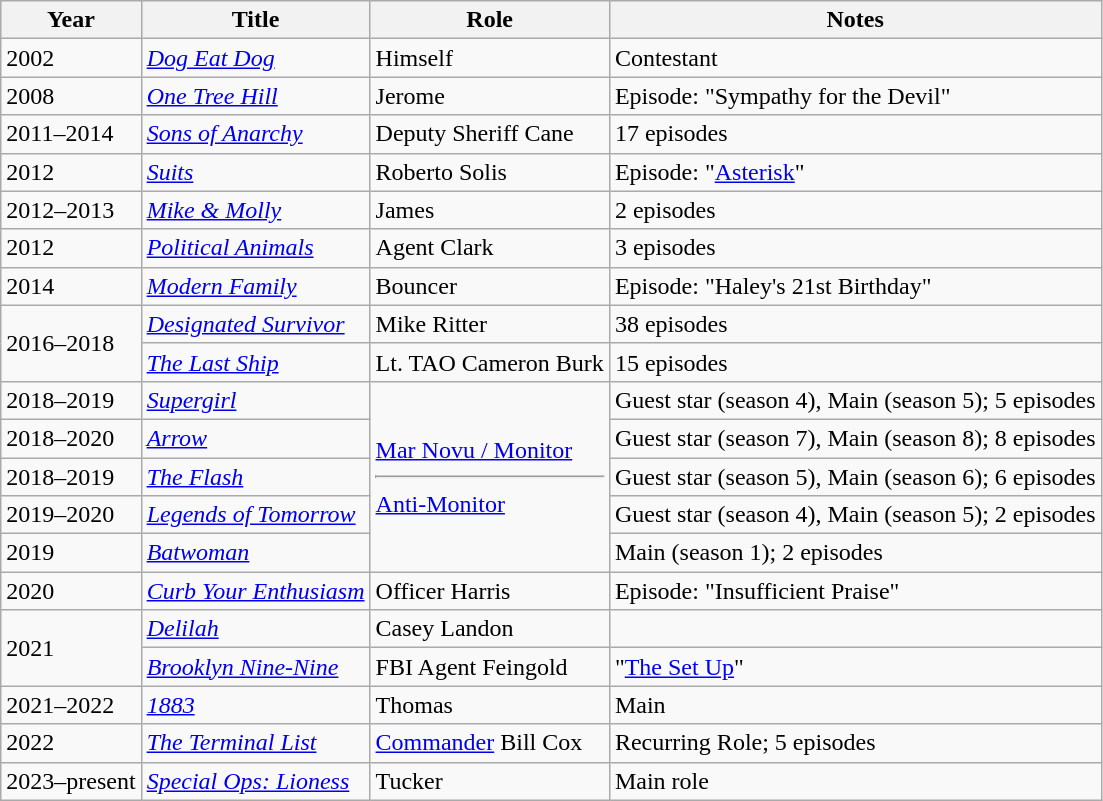<table class="wikitable plainrowheaders sortable">
<tr>
<th scope="col">Year</th>
<th scope="col">Title</th>
<th scope="col">Role</th>
<th scope="col" class="unsortable">Notes</th>
</tr>
<tr>
<td>2002</td>
<td><em><a href='#'>Dog Eat Dog</a></em></td>
<td>Himself</td>
<td>Contestant</td>
</tr>
<tr>
<td>2008</td>
<td><em><a href='#'>One Tree Hill</a></em></td>
<td>Jerome</td>
<td>Episode: "Sympathy for the Devil"</td>
</tr>
<tr>
<td>2011–2014</td>
<td><em><a href='#'>Sons of Anarchy</a></em></td>
<td>Deputy Sheriff Cane</td>
<td>17 episodes</td>
</tr>
<tr>
<td>2012</td>
<td><em><a href='#'>Suits</a></em></td>
<td>Roberto Solis</td>
<td>Episode: "<a href='#'>Asterisk</a>"</td>
</tr>
<tr>
<td>2012–2013</td>
<td><em><a href='#'>Mike & Molly</a></em></td>
<td>James</td>
<td>2 episodes</td>
</tr>
<tr>
<td>2012</td>
<td><em><a href='#'>Political Animals</a></em></td>
<td>Agent Clark</td>
<td>3 episodes</td>
</tr>
<tr>
<td>2014</td>
<td><em><a href='#'>Modern Family</a></em></td>
<td>Bouncer</td>
<td>Episode: "Haley's 21st Birthday"</td>
</tr>
<tr>
<td rowspan="2">2016–2018</td>
<td><em><a href='#'>Designated Survivor</a></em></td>
<td>Mike Ritter</td>
<td>38 episodes</td>
</tr>
<tr>
<td><em><a href='#'>The Last Ship</a></em></td>
<td>Lt. TAO Cameron Burk</td>
<td>15 episodes</td>
</tr>
<tr>
<td>2018–2019</td>
<td><em><a href='#'>Supergirl</a></em></td>
<td rowspan="5"><a href='#'>Mar Novu / Monitor</a> <hr> <a href='#'>Anti-Monitor</a></td>
<td>Guest star (season 4), Main (season 5); 5 episodes</td>
</tr>
<tr>
<td>2018–2020</td>
<td><em><a href='#'>Arrow</a></em></td>
<td>Guest star (season 7), Main (season 8); 8 episodes</td>
</tr>
<tr>
<td>2018–2019</td>
<td><em><a href='#'>The Flash</a></em></td>
<td>Guest star (season 5), Main (season 6); 6 episodes</td>
</tr>
<tr>
<td>2019–2020</td>
<td><em><a href='#'>Legends of Tomorrow</a></em></td>
<td>Guest star (season 4), Main (season 5); 2 episodes</td>
</tr>
<tr>
<td>2019</td>
<td><em><a href='#'>Batwoman</a></em></td>
<td>Main (season 1); 2 episodes</td>
</tr>
<tr>
<td>2020</td>
<td><em><a href='#'>Curb Your Enthusiasm</a></em></td>
<td>Officer Harris</td>
<td>Episode: "Insufficient Praise"</td>
</tr>
<tr>
<td rowspan="2">2021</td>
<td><em><a href='#'>Delilah</a></em></td>
<td>Casey Landon</td>
<td></td>
</tr>
<tr>
<td><em><a href='#'>Brooklyn Nine-Nine</a></em></td>
<td>FBI Agent Feingold</td>
<td>"<a href='#'>The Set Up</a>"</td>
</tr>
<tr>
<td>2021–2022</td>
<td><em><a href='#'>1883</a></em></td>
<td>Thomas</td>
<td>Main</td>
</tr>
<tr>
<td>2022</td>
<td><em><a href='#'>The Terminal List</a></em></td>
<td><a href='#'>Commander</a> Bill Cox</td>
<td>Recurring Role; 5 episodes</td>
</tr>
<tr>
<td>2023–present</td>
<td><em><a href='#'>Special Ops: Lioness</a></em></td>
<td>Tucker</td>
<td>Main role</td>
</tr>
</table>
